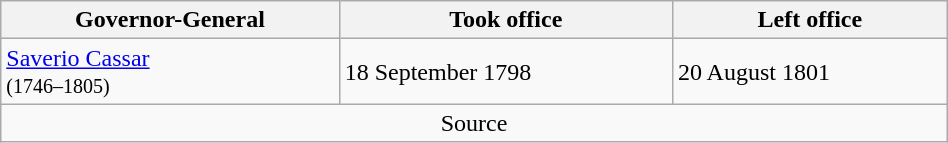<table class=wikitable width=50%>
<tr>
<th scope="col">Governor-General</th>
<th scope="col">Took office</th>
<th scope="col">Left office</th>
</tr>
<tr>
<td><a href='#'>Saverio Cassar</a><br><small>(1746–1805)</small></td>
<td>18 September 1798</td>
<td>20 August 1801</td>
</tr>
<tr>
<td colspan=3 style="text-align: center;">Source</td>
</tr>
</table>
